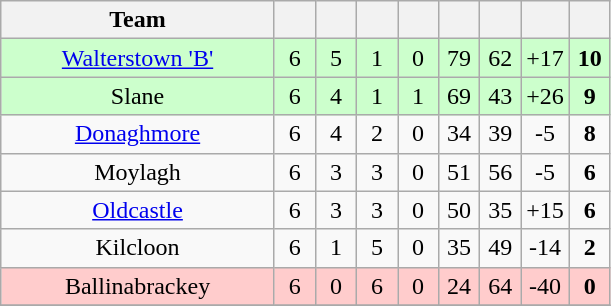<table class="wikitable" style="text-align:center">
<tr>
<th width="175">Team</th>
<th width="20"></th>
<th width="20"></th>
<th width="20"></th>
<th width="20"></th>
<th width="20"></th>
<th width="20"></th>
<th width="20"></th>
<th width="20"></th>
</tr>
<tr style="background:#cfc;">
<td><a href='#'>Walterstown 'B'</a></td>
<td>6</td>
<td>5</td>
<td>1</td>
<td>0</td>
<td>79</td>
<td>62</td>
<td>+17</td>
<td><strong>10</strong></td>
</tr>
<tr style="background:#cfc;">
<td>Slane</td>
<td>6</td>
<td>4</td>
<td>1</td>
<td>1</td>
<td>69</td>
<td>43</td>
<td>+26</td>
<td><strong>9</strong></td>
</tr>
<tr>
<td><a href='#'>Donaghmore</a></td>
<td>6</td>
<td>4</td>
<td>2</td>
<td>0</td>
<td>34</td>
<td>39</td>
<td>-5</td>
<td><strong>8</strong></td>
</tr>
<tr>
<td>Moylagh</td>
<td>6</td>
<td>3</td>
<td>3</td>
<td>0</td>
<td>51</td>
<td>56</td>
<td>-5</td>
<td><strong>6</strong></td>
</tr>
<tr>
<td><a href='#'>Oldcastle</a></td>
<td>6</td>
<td>3</td>
<td>3</td>
<td>0</td>
<td>50</td>
<td>35</td>
<td>+15</td>
<td><strong>6</strong></td>
</tr>
<tr>
<td>Kilcloon</td>
<td>6</td>
<td>1</td>
<td>5</td>
<td>0</td>
<td>35</td>
<td>49</td>
<td>-14</td>
<td><strong>2</strong></td>
</tr>
<tr style="background:#fcc;">
<td>Ballinabrackey</td>
<td>6</td>
<td>0</td>
<td>6</td>
<td>0</td>
<td>24</td>
<td>64</td>
<td>-40</td>
<td><strong>0</strong></td>
</tr>
<tr>
</tr>
</table>
